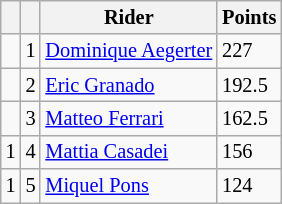<table class="wikitable" style="font-size: 85%;">
<tr>
<th></th>
<th></th>
<th>Rider</th>
<th>Points</th>
</tr>
<tr>
<td></td>
<td align=center>1</td>
<td> <a href='#'>Dominique Aegerter</a></td>
<td align=left>227</td>
</tr>
<tr>
<td></td>
<td align=center>2</td>
<td> <a href='#'>Eric Granado</a></td>
<td align=left>192.5</td>
</tr>
<tr>
<td></td>
<td align=center>3</td>
<td> <a href='#'>Matteo Ferrari</a></td>
<td align=left>162.5</td>
</tr>
<tr>
<td> 1</td>
<td align=center>4</td>
<td> <a href='#'>Mattia Casadei</a></td>
<td align=left>156</td>
</tr>
<tr>
<td> 1</td>
<td align=center>5</td>
<td> <a href='#'>Miquel Pons</a></td>
<td align=left>124</td>
</tr>
</table>
